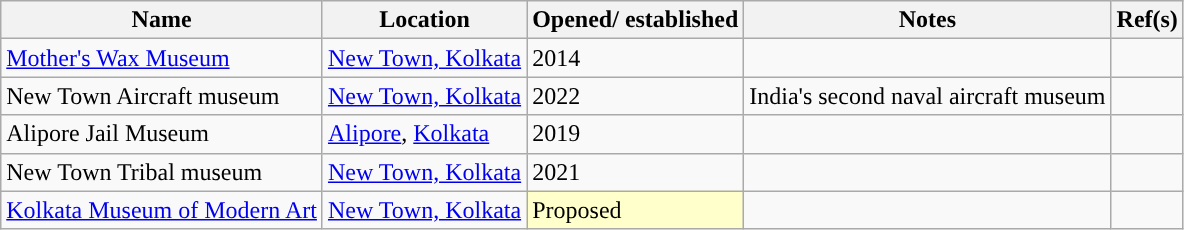<table class="wikitable">
<tr>
<th>Name</th>
<th>Location</th>
<th>Opened/ established</th>
<th>Notes</th>
<th>Ref(s)</th>
</tr>
<tr>
<td><a href='#'>Mother's Wax Museum</a></td>
<td><a href='#'>New Town, Kolkata</a></td>
<td>2014</td>
<td></td>
<td></td>
</tr>
<tr>
<td>New Town Aircraft museum</td>
<td><a href='#'>New Town, Kolkata</a></td>
<td>2022</td>
<td>India's second naval aircraft museum</td>
<td></td>
</tr>
<tr>
<td>Alipore Jail Museum</td>
<td><a href='#'>Alipore</a>, <a href='#'>Kolkata</a></td>
<td>2019</td>
<td></td>
<td></td>
</tr>
<tr>
<td>New Town Tribal museum</td>
<td><a href='#'>New Town, Kolkata</a></td>
<td>2021</td>
<td></td>
<td></td>
</tr>
<tr>
<td><a href='#'>Kolkata Museum of Modern Art</a></td>
<td><a href='#'>New Town, Kolkata</a></td>
<td style="background:#ffffcb">Proposed</td>
<td></td>
<td></td>
</tr>
</table>
